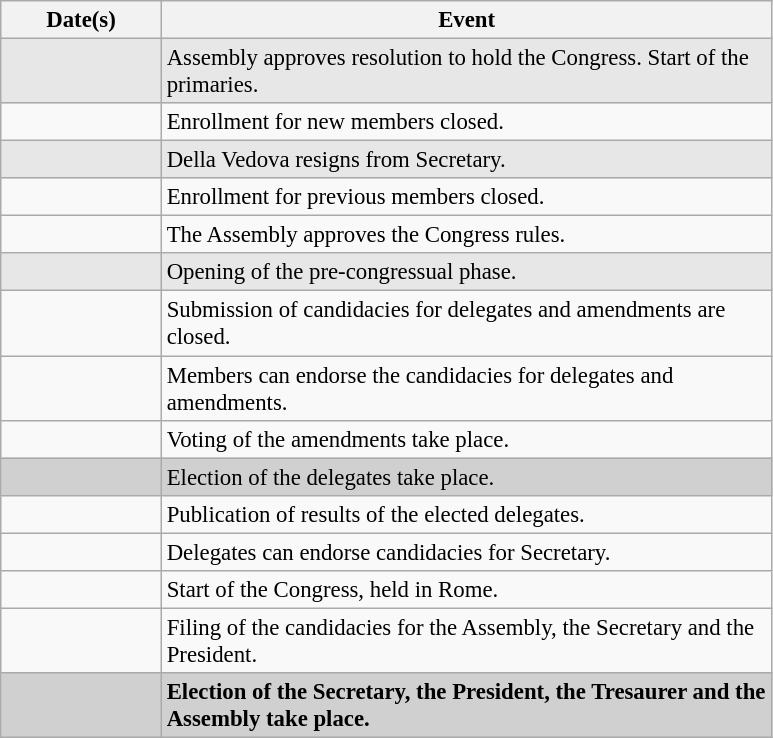<table class="wikitable" style="text-align:left; font-size:95%;">
<tr>
<th width="100">Date(s)</th>
<th width="400">Event</th>
</tr>
<tr bgcolor="#E7E7E7">
<td></td>
<td>Assembly approves resolution to hold the Congress. Start of the primaries.</td>
</tr>
<tr>
<td></td>
<td>Enrollment for new members closed.</td>
</tr>
<tr bgcolor="#E7E7E7">
<td></td>
<td>Della Vedova resigns from Secretary.</td>
</tr>
<tr>
<td></td>
<td>Enrollment for previous members closed.</td>
</tr>
<tr>
<td></td>
<td>The Assembly approves the Congress rules.</td>
</tr>
<tr bgcolor="#E7E7E7">
<td></td>
<td>Opening of the pre-congressual phase.</td>
</tr>
<tr>
<td></td>
<td>Submission of candidacies for delegates and amendments are closed.</td>
</tr>
<tr>
<td></td>
<td>Members can endorse the candidacies for delegates and amendments.</td>
</tr>
<tr>
<td></td>
<td>Voting of the amendments take place.</td>
</tr>
<tr bgcolor="#D0D0D0">
<td></td>
<td>Election of the delegates take place.</td>
</tr>
<tr>
<td></td>
<td>Publication of results of the elected delegates.</td>
</tr>
<tr>
<td></td>
<td>Delegates can endorse candidacies for Secretary.</td>
</tr>
<tr>
<td></td>
<td>Start of the Congress, held in Rome.</td>
</tr>
<tr>
<td></td>
<td>Filing of the candidacies for the Assembly, the Secretary and the President.</td>
</tr>
<tr bgcolor="#D0D0D0">
<td></td>
<td><strong>Election of the Secretary, the President, the Tresaurer and the Assembly take place.</strong></td>
</tr>
</table>
